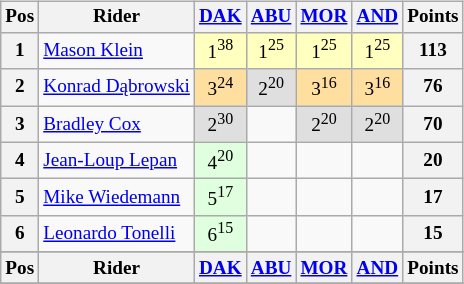<table class="wikitable" style="font-size: 80%; text-align: center; display: inline-table;">
<tr valign="top">
<th valign="middle">Pos</th>
<th valign="middle">Rider</th>
<th><a href='#'>DAK</a><br></th>
<th><a href='#'>ABU</a><br></th>
<th><a href='#'>MOR</a><br></th>
<th><a href='#'>AND</a><br></th>
<th valign="middle">Points</th>
</tr>
<tr>
<th>1</th>
<td align=left> <a href='#'>Mason Klein</a></td>
<td style="background:#ffffbf;">1<sup>38</sup></td>
<td style="background:#ffffbf;">1<sup>25</sup></td>
<td style="background:#ffffbf;">1<sup>25</sup></td>
<td style="background:#ffffbf;">1<sup>25</sup></td>
<th>113</th>
</tr>
<tr>
<th>2</th>
<td align=left> <a href='#'>Konrad Dąbrowski</a></td>
<td style="background:#ffdf9f;">3<sup>24</sup></td>
<td style="background:#dfdfdf;">2<sup>20</sup></td>
<td style="background:#ffdf9f;">3<sup>16</sup></td>
<td style="background:#ffdf9f;">3<sup>16</sup></td>
<th>76</th>
</tr>
<tr>
<th>3</th>
<td align=left> <a href='#'>Bradley Cox</a></td>
<td style="background:#dfdfdf;">2<sup>30</sup></td>
<td></td>
<td style="background:#dfdfdf;">2<sup>20</sup></td>
<td style="background:#dfdfdf;">2<sup>20</sup></td>
<th>70</th>
</tr>
<tr>
<th>4</th>
<td align=left> <a href='#'>Jean-Loup Lepan</a></td>
<td style="background:#dfffdf;">4<sup>20</sup></td>
<td></td>
<td></td>
<td></td>
<th>20</th>
</tr>
<tr>
<th>5</th>
<td align=left> <a href='#'>Mike Wiedemann</a></td>
<td style="background:#dfffdf;">5<sup>17</sup></td>
<td></td>
<td></td>
<td></td>
<th>17</th>
</tr>
<tr>
<th>6</th>
<td align=left> <a href='#'>Leonardo Tonelli</a></td>
<td style="background:#dfffdf;">6<sup>15</sup></td>
<td></td>
<td></td>
<td></td>
<th>15</th>
</tr>
<tr>
</tr>
<tr valign="top">
<th valign="middle">Pos</th>
<th valign="middle">Rider</th>
<th><a href='#'>DAK</a><br></th>
<th><a href='#'>ABU</a><br></th>
<th><a href='#'>MOR</a><br></th>
<th><a href='#'>AND</a><br></th>
<th valign="middle">Points</th>
</tr>
<tr>
</tr>
</table>
